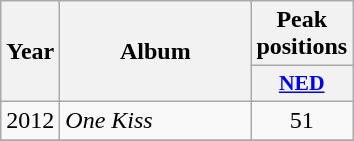<table class="wikitable">
<tr>
<th align="center" rowspan="2" width="10">Year</th>
<th align="center" rowspan="2" width="120">Album</th>
<th align="center" colspan="1" width="20">Peak positions</th>
</tr>
<tr>
<th scope="col" style="width:3em;font-size:90%;"><a href='#'>NED</a><br></th>
</tr>
<tr>
<td style="text-align:center;">2012</td>
<td><em>One Kiss</em></td>
<td style="text-align:center;">51</td>
</tr>
<tr>
</tr>
</table>
